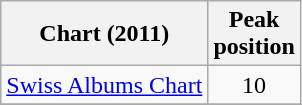<table class="wikitable sortable">
<tr>
<th>Chart (2011)</th>
<th>Peak<br>position</th>
</tr>
<tr>
<td><a href='#'>Swiss Albums Chart</a></td>
<td style="text-align:center;">10</td>
</tr>
<tr>
</tr>
</table>
